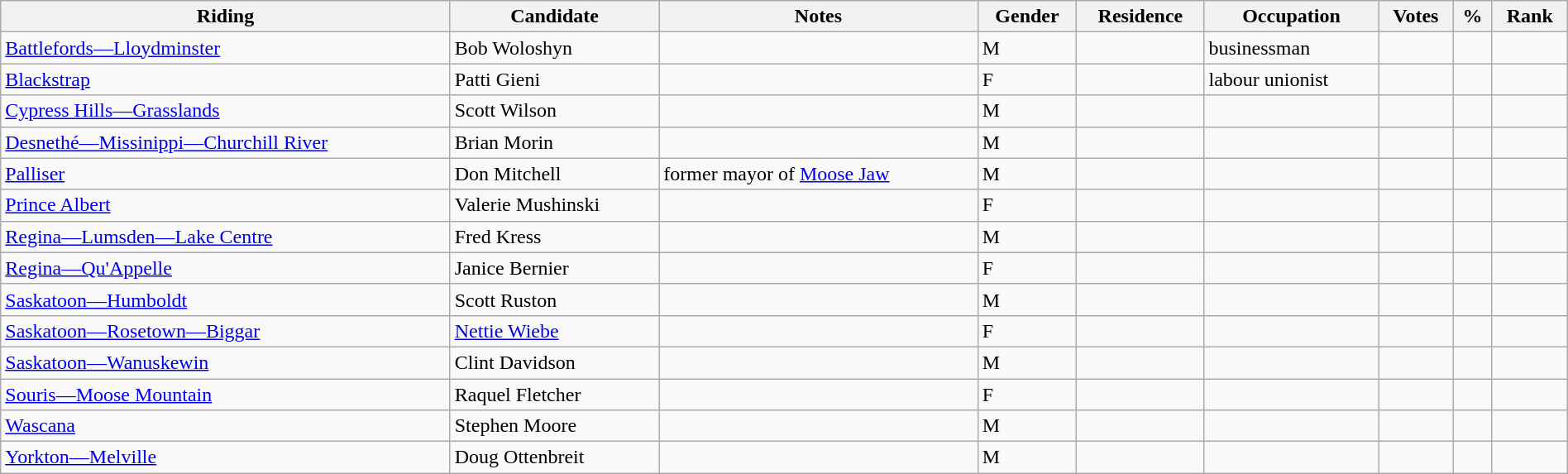<table class="wikitable sortable" width="100%">
<tr>
<th>Riding</th>
<th>Candidate</th>
<th>Notes</th>
<th>Gender</th>
<th>Residence</th>
<th>Occupation</th>
<th>Votes</th>
<th>%</th>
<th>Rank</th>
</tr>
<tr>
<td><a href='#'>Battlefords—Lloydminster</a></td>
<td>Bob Woloshyn</td>
<td></td>
<td>M</td>
<td></td>
<td>businessman</td>
<td></td>
<td></td>
<td></td>
</tr>
<tr>
<td><a href='#'>Blackstrap</a></td>
<td>Patti Gieni</td>
<td></td>
<td>F</td>
<td></td>
<td>labour unionist</td>
<td></td>
<td></td>
<td></td>
</tr>
<tr>
<td><a href='#'>Cypress Hills—Grasslands</a></td>
<td>Scott Wilson</td>
<td></td>
<td>M</td>
<td></td>
<td></td>
<td></td>
<td></td>
<td></td>
</tr>
<tr>
<td><a href='#'>Desnethé—Missinippi—Churchill River</a></td>
<td>Brian Morin</td>
<td></td>
<td>M</td>
<td></td>
<td></td>
<td></td>
<td></td>
<td></td>
</tr>
<tr>
<td><a href='#'>Palliser</a></td>
<td>Don Mitchell</td>
<td>former mayor of <a href='#'>Moose Jaw</a></td>
<td>M</td>
<td></td>
<td></td>
<td></td>
<td></td>
<td></td>
</tr>
<tr>
<td><a href='#'>Prince Albert</a></td>
<td>Valerie Mushinski</td>
<td></td>
<td>F</td>
<td></td>
<td></td>
<td></td>
<td></td>
<td></td>
</tr>
<tr>
<td><a href='#'>Regina—Lumsden—Lake Centre</a></td>
<td>Fred Kress</td>
<td></td>
<td>M</td>
<td></td>
<td></td>
<td></td>
<td></td>
<td></td>
</tr>
<tr>
<td><a href='#'>Regina—Qu'Appelle</a></td>
<td>Janice Bernier</td>
<td></td>
<td>F</td>
<td></td>
<td></td>
<td></td>
<td></td>
<td></td>
</tr>
<tr>
<td><a href='#'>Saskatoon—Humboldt</a></td>
<td>Scott Ruston</td>
<td></td>
<td>M</td>
<td></td>
<td></td>
<td></td>
<td></td>
<td></td>
</tr>
<tr>
<td><a href='#'>Saskatoon—Rosetown—Biggar</a></td>
<td><a href='#'>Nettie Wiebe</a></td>
<td></td>
<td>F</td>
<td></td>
<td></td>
<td></td>
<td></td>
<td></td>
</tr>
<tr>
<td><a href='#'>Saskatoon—Wanuskewin</a></td>
<td>Clint Davidson</td>
<td></td>
<td>M</td>
<td></td>
<td></td>
<td></td>
<td></td>
<td></td>
</tr>
<tr>
<td><a href='#'>Souris—Moose Mountain</a></td>
<td>Raquel Fletcher</td>
<td></td>
<td>F</td>
<td></td>
<td></td>
<td></td>
<td></td>
<td></td>
</tr>
<tr>
<td><a href='#'>Wascana</a></td>
<td>Stephen Moore</td>
<td></td>
<td>M</td>
<td></td>
<td></td>
<td></td>
<td></td>
<td></td>
</tr>
<tr>
<td><a href='#'>Yorkton—Melville</a></td>
<td>Doug Ottenbreit</td>
<td></td>
<td>M</td>
<td></td>
<td></td>
<td></td>
<td></td>
<td></td>
</tr>
</table>
